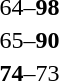<table style="text-align:center">
<tr>
<th width=200></th>
<th width=100></th>
<th width=200></th>
</tr>
<tr>
<td align=right></td>
<td>64–<strong>98</strong></td>
<td align=left><strong></strong></td>
</tr>
<tr>
<td align=right></td>
<td>65–<strong>90</strong></td>
<td align=left><strong></strong></td>
</tr>
<tr>
<td align=right><strong></strong></td>
<td><strong>74</strong>–73</td>
<td align=left></td>
</tr>
</table>
